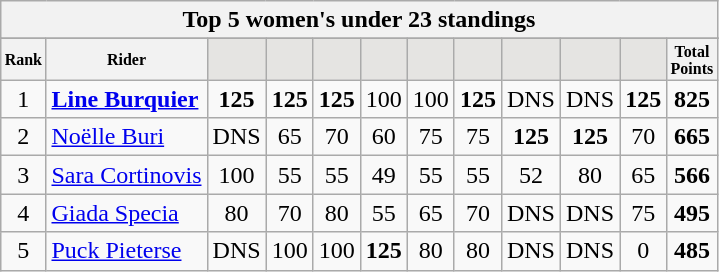<table class="wikitable sortable">
<tr>
<th colspan=27 align="center"><strong>Top 5 women's under 23 standings</strong></th>
</tr>
<tr>
</tr>
<tr style="font-size:8pt;font-weight:bold">
<th align="center">Rank</th>
<th align="center">Rider</th>
<th class=unsortable style="background:#E5E4E2;"><small></small></th>
<th class=unsortable style="background:#E5E4E2;"><small></small></th>
<th class=unsortable style="background:#E5E4E2;"><small></small></th>
<th class=unsortable style="background:#E5E4E2;"><small></small></th>
<th class=unsortable style="background:#E5E4E2;"><small></small></th>
<th class=unsortable style="background:#E5E4E2;"><small></small></th>
<th class=unsortable style="background:#E5E4E2;"><small></small></th>
<th class=unsortable style="background:#E5E4E2;"><small></small></th>
<th class=unsortable style="background:#E5E4E2;"><small></small></th>
<th align="center">Total<br>Points</th>
</tr>
<tr>
<td align=center>1</td>
<td> <strong><a href='#'>Line Burquier</a></strong></td>
<td align=center><strong>125</strong></td>
<td align=center><strong>125</strong></td>
<td align=center><strong>125</strong></td>
<td align=center>100</td>
<td align=center>100</td>
<td align=center><strong>125</strong></td>
<td align=center>DNS</td>
<td align=center>DNS</td>
<td align=center><strong>125</strong></td>
<td align=center><strong>825</strong></td>
</tr>
<tr>
<td align=center>2</td>
<td> <a href='#'>Noëlle Buri</a></td>
<td align=center>DNS</td>
<td align=center>65</td>
<td align=center>70</td>
<td align=center>60</td>
<td align=center>75</td>
<td align=center>75</td>
<td align=center><strong>125</strong></td>
<td align=center><strong>125</strong></td>
<td align=center>70</td>
<td align=center><strong>665</strong></td>
</tr>
<tr>
<td align=center>3</td>
<td> <a href='#'>Sara Cortinovis</a></td>
<td align=center>100</td>
<td align=center>55</td>
<td align=center>55</td>
<td align=center>49</td>
<td align=center>55</td>
<td align=center>55</td>
<td align=center>52</td>
<td align=center>80</td>
<td align=center>65</td>
<td align=center><strong>566</strong></td>
</tr>
<tr>
<td align=center>4</td>
<td> <a href='#'>Giada Specia</a></td>
<td align=center>80</td>
<td align=center>70</td>
<td align=center>80</td>
<td align=center>55</td>
<td align=center>65</td>
<td align=center>70</td>
<td align=center>DNS</td>
<td align=center>DNS</td>
<td align=center>75</td>
<td align=center><strong>495</strong></td>
</tr>
<tr>
<td align=center>5</td>
<td> <a href='#'>Puck Pieterse</a></td>
<td align=center>DNS</td>
<td align=center>100</td>
<td align=center>100</td>
<td align=center><strong>125</strong></td>
<td align=center>80</td>
<td align=center>80</td>
<td align=center>DNS</td>
<td align=center>DNS</td>
<td align=center>0</td>
<td align=center><strong>485</strong><br></td>
</tr>
</table>
